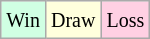<table class="wikitable">
<tr>
<td style="background-color: #d0ffe3;"><small>Win</small></td>
<td style="background-color: #ffffdd;"><small>Draw</small></td>
<td style="background-color: #ffd0e3;"><small>Loss</small></td>
</tr>
</table>
